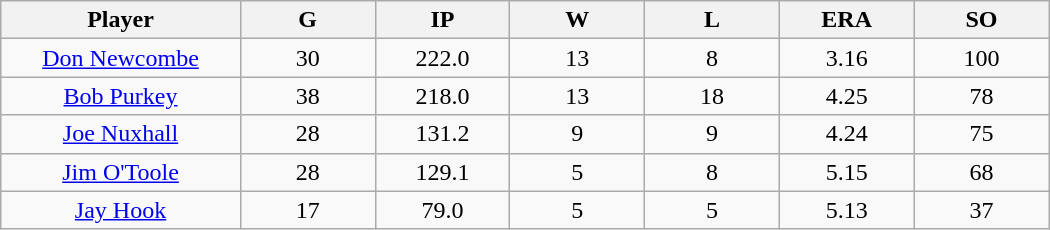<table class="wikitable sortable">
<tr>
<th bgcolor="#DDDDFF" width="16%">Player</th>
<th bgcolor="#DDDDFF" width="9%">G</th>
<th bgcolor="#DDDDFF" width="9%">IP</th>
<th bgcolor="#DDDDFF" width="9%">W</th>
<th bgcolor="#DDDDFF" width="9%">L</th>
<th bgcolor="#DDDDFF" width="9%">ERA</th>
<th bgcolor="#DDDDFF" width="9%">SO</th>
</tr>
<tr align="center">
<td><a href='#'>Don Newcombe</a></td>
<td>30</td>
<td>222.0</td>
<td>13</td>
<td>8</td>
<td>3.16</td>
<td>100</td>
</tr>
<tr align=center>
<td><a href='#'>Bob Purkey</a></td>
<td>38</td>
<td>218.0</td>
<td>13</td>
<td>18</td>
<td>4.25</td>
<td>78</td>
</tr>
<tr align=center>
<td><a href='#'>Joe Nuxhall</a></td>
<td>28</td>
<td>131.2</td>
<td>9</td>
<td>9</td>
<td>4.24</td>
<td>75</td>
</tr>
<tr align=center>
<td><a href='#'>Jim O'Toole</a></td>
<td>28</td>
<td>129.1</td>
<td>5</td>
<td>8</td>
<td>5.15</td>
<td>68</td>
</tr>
<tr align=center>
<td><a href='#'>Jay Hook</a></td>
<td>17</td>
<td>79.0</td>
<td>5</td>
<td>5</td>
<td>5.13</td>
<td>37</td>
</tr>
</table>
